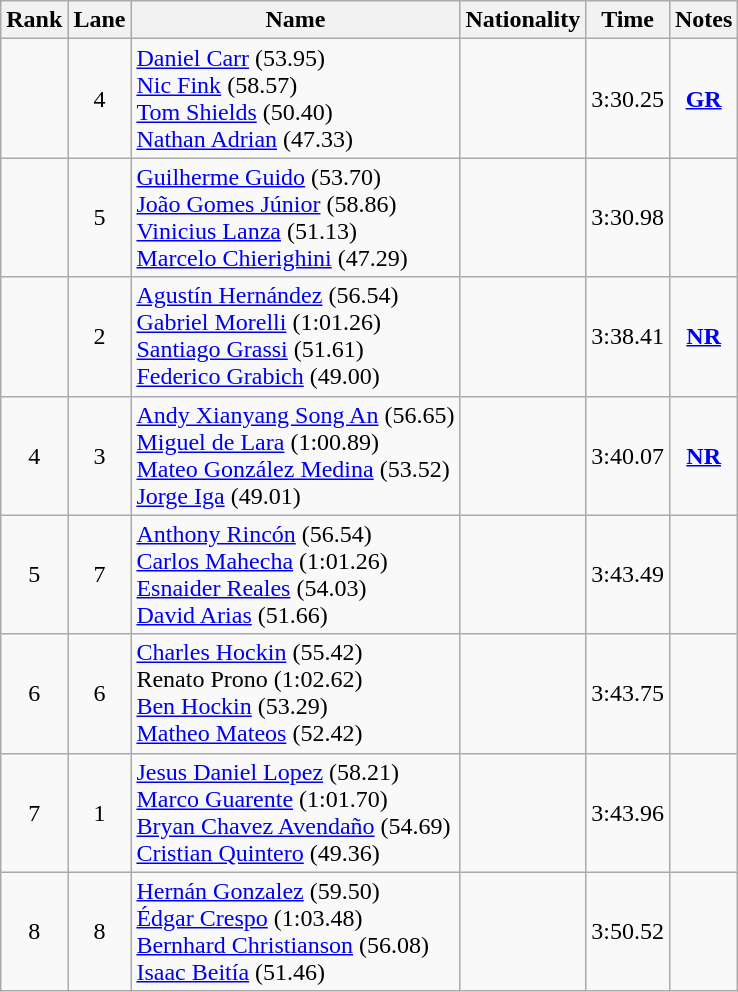<table class="wikitable sortable" style="text-align:center">
<tr>
<th>Rank</th>
<th>Lane</th>
<th>Name</th>
<th>Nationality</th>
<th>Time</th>
<th>Notes</th>
</tr>
<tr>
<td></td>
<td>4</td>
<td align=left><a href='#'>Daniel Carr</a> (53.95)<br><a href='#'>Nic Fink</a> (58.57)<br><a href='#'>Tom Shields</a> (50.40)<br><a href='#'>Nathan Adrian</a> (47.33)</td>
<td align=left></td>
<td>3:30.25</td>
<td><strong><a href='#'>GR</a></strong></td>
</tr>
<tr>
<td></td>
<td>5</td>
<td align=left><a href='#'>Guilherme Guido</a> (53.70)<br><a href='#'>João Gomes Júnior</a> (58.86)<br><a href='#'>Vinicius Lanza</a> (51.13)<br><a href='#'>Marcelo Chierighini</a> (47.29)</td>
<td align=left></td>
<td>3:30.98</td>
<td></td>
</tr>
<tr>
<td></td>
<td>2</td>
<td align=left><a href='#'>Agustín Hernández</a> (56.54)<br><a href='#'>Gabriel Morelli</a> (1:01.26)<br><a href='#'>Santiago Grassi</a> (51.61)<br><a href='#'>Federico Grabich</a> (49.00)</td>
<td align=left></td>
<td>3:38.41</td>
<td><strong><a href='#'>NR</a></strong></td>
</tr>
<tr>
<td>4</td>
<td>3</td>
<td align=left><a href='#'>Andy Xianyang Song An</a> (56.65)<br><a href='#'>Miguel de Lara</a> (1:00.89)<br><a href='#'>Mateo González Medina</a> (53.52)<br><a href='#'>Jorge Iga</a> (49.01)</td>
<td align=left></td>
<td>3:40.07</td>
<td><strong><a href='#'>NR</a></strong></td>
</tr>
<tr>
<td>5</td>
<td>7</td>
<td align=left><a href='#'>Anthony Rincón</a> (56.54)<br><a href='#'>Carlos Mahecha</a> (1:01.26)<br><a href='#'>Esnaider Reales</a> (54.03)<br><a href='#'>David Arias</a> (51.66)</td>
<td align=left></td>
<td>3:43.49</td>
<td></td>
</tr>
<tr>
<td>6</td>
<td>6</td>
<td align=left><a href='#'>Charles Hockin</a> (55.42)<br>Renato Prono (1:02.62)<br><a href='#'>Ben Hockin</a> (53.29)<br><a href='#'>Matheo Mateos</a> (52.42)</td>
<td align=left></td>
<td>3:43.75</td>
<td></td>
</tr>
<tr>
<td>7</td>
<td>1</td>
<td align=left><a href='#'>Jesus Daniel Lopez</a> (58.21)<br><a href='#'>Marco Guarente</a> (1:01.70)<br><a href='#'>Bryan Chavez Avendaño</a> (54.69)<br><a href='#'>Cristian Quintero</a> (49.36)</td>
<td align=left></td>
<td>3:43.96</td>
<td></td>
</tr>
<tr>
<td>8</td>
<td>8</td>
<td align=left><a href='#'>Hernán Gonzalez</a> (59.50)<br><a href='#'>Édgar Crespo</a> (1:03.48)<br><a href='#'>Bernhard Christianson</a> (56.08)<br><a href='#'>Isaac Beitía</a> (51.46)</td>
<td align=left></td>
<td>3:50.52</td>
<td></td>
</tr>
</table>
